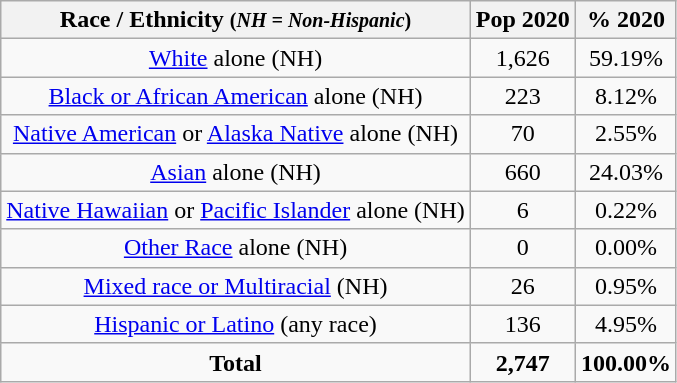<table class="wikitable" style="text-align:center;">
<tr>
<th>Race / Ethnicity <small>(<em>NH = Non-Hispanic</em>)</small></th>
<th>Pop 2020</th>
<th>% 2020</th>
</tr>
<tr>
<td><a href='#'>White</a> alone (NH)</td>
<td>1,626</td>
<td>59.19%</td>
</tr>
<tr>
<td><a href='#'>Black or African American</a> alone (NH)</td>
<td>223</td>
<td>8.12%</td>
</tr>
<tr>
<td><a href='#'>Native American</a> or <a href='#'>Alaska Native</a> alone (NH)</td>
<td>70</td>
<td>2.55%</td>
</tr>
<tr>
<td><a href='#'>Asian</a> alone (NH)</td>
<td>660</td>
<td>24.03%</td>
</tr>
<tr>
<td><a href='#'>Native Hawaiian</a> or <a href='#'>Pacific Islander</a> alone (NH)</td>
<td>6</td>
<td>0.22%</td>
</tr>
<tr>
<td><a href='#'>Other Race</a> alone (NH)</td>
<td>0</td>
<td>0.00%</td>
</tr>
<tr>
<td><a href='#'>Mixed race or Multiracial</a> (NH)</td>
<td>26</td>
<td>0.95%</td>
</tr>
<tr>
<td><a href='#'>Hispanic or Latino</a> (any race)</td>
<td>136</td>
<td>4.95%</td>
</tr>
<tr>
<td><strong>Total</strong></td>
<td><strong>2,747</strong></td>
<td><strong>100.00%</strong></td>
</tr>
</table>
